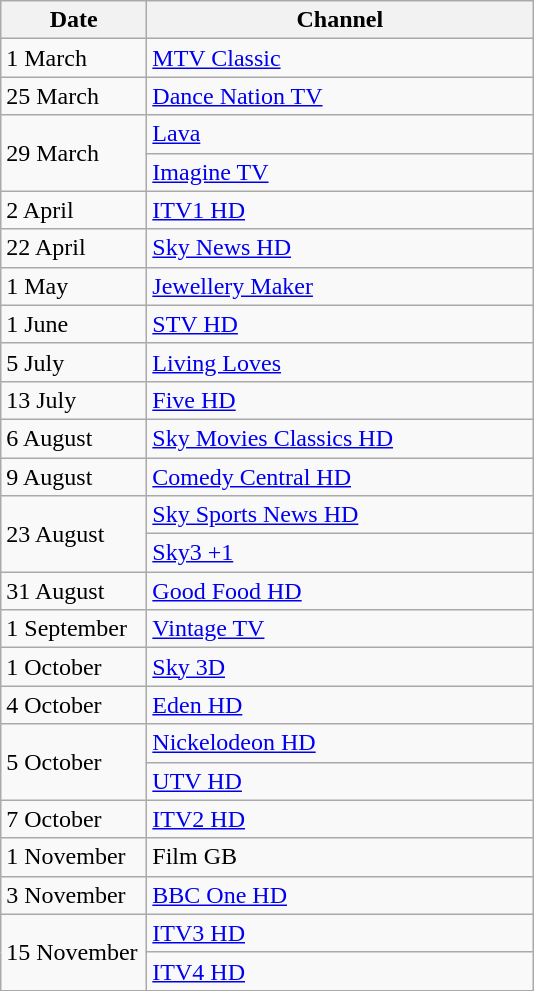<table class="wikitable">
<tr>
<th width=90>Date</th>
<th width=250>Channel</th>
</tr>
<tr>
<td>1 March</td>
<td><a href='#'>MTV Classic</a></td>
</tr>
<tr>
<td>25 March</td>
<td><a href='#'>Dance Nation TV</a></td>
</tr>
<tr>
<td rowspan=2>29 March</td>
<td><a href='#'>Lava</a></td>
</tr>
<tr>
<td><a href='#'>Imagine TV</a></td>
</tr>
<tr>
<td>2 April</td>
<td><a href='#'>ITV1 HD</a></td>
</tr>
<tr>
<td>22 April</td>
<td><a href='#'>Sky News HD</a></td>
</tr>
<tr>
<td>1 May</td>
<td><a href='#'>Jewellery Maker</a></td>
</tr>
<tr>
<td>1 June</td>
<td><a href='#'>STV HD</a></td>
</tr>
<tr>
<td>5 July</td>
<td><a href='#'>Living Loves</a></td>
</tr>
<tr>
<td>13 July</td>
<td><a href='#'>Five HD</a></td>
</tr>
<tr>
<td>6 August</td>
<td><a href='#'>Sky Movies Classics HD</a></td>
</tr>
<tr>
<td>9 August</td>
<td><a href='#'>Comedy Central HD</a></td>
</tr>
<tr>
<td rowspan=2>23 August</td>
<td><a href='#'>Sky Sports News HD</a></td>
</tr>
<tr>
<td><a href='#'>Sky3 +1</a></td>
</tr>
<tr>
<td>31 August</td>
<td><a href='#'>Good Food HD</a></td>
</tr>
<tr>
<td>1 September</td>
<td><a href='#'>Vintage TV</a></td>
</tr>
<tr>
<td>1 October</td>
<td><a href='#'>Sky 3D</a></td>
</tr>
<tr>
<td>4 October</td>
<td><a href='#'>Eden HD</a></td>
</tr>
<tr>
<td rowspan=2>5 October</td>
<td><a href='#'>Nickelodeon HD</a></td>
</tr>
<tr>
<td><a href='#'>UTV HD</a></td>
</tr>
<tr>
<td>7 October</td>
<td><a href='#'>ITV2 HD</a></td>
</tr>
<tr>
<td>1 November</td>
<td>Film GB</td>
</tr>
<tr>
<td>3 November</td>
<td><a href='#'>BBC One HD</a></td>
</tr>
<tr>
<td rowspan=2>15 November</td>
<td><a href='#'>ITV3 HD</a></td>
</tr>
<tr>
<td><a href='#'>ITV4 HD</a></td>
</tr>
</table>
